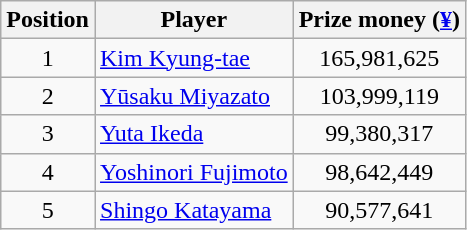<table class="wikitable">
<tr>
<th>Position</th>
<th>Player</th>
<th>Prize money (<a href='#'>¥</a>)</th>
</tr>
<tr>
<td align=center>1</td>
<td> <a href='#'>Kim Kyung-tae</a></td>
<td align=center>165,981,625</td>
</tr>
<tr>
<td align=center>2</td>
<td> <a href='#'>Yūsaku Miyazato</a></td>
<td align=center>103,999,119</td>
</tr>
<tr>
<td align=center>3</td>
<td> <a href='#'>Yuta Ikeda</a></td>
<td align=center>99,380,317</td>
</tr>
<tr>
<td align=center>4</td>
<td> <a href='#'>Yoshinori Fujimoto</a></td>
<td align=center>98,642,449</td>
</tr>
<tr>
<td align=center>5</td>
<td> <a href='#'>Shingo Katayama</a></td>
<td align=center>90,577,641</td>
</tr>
</table>
